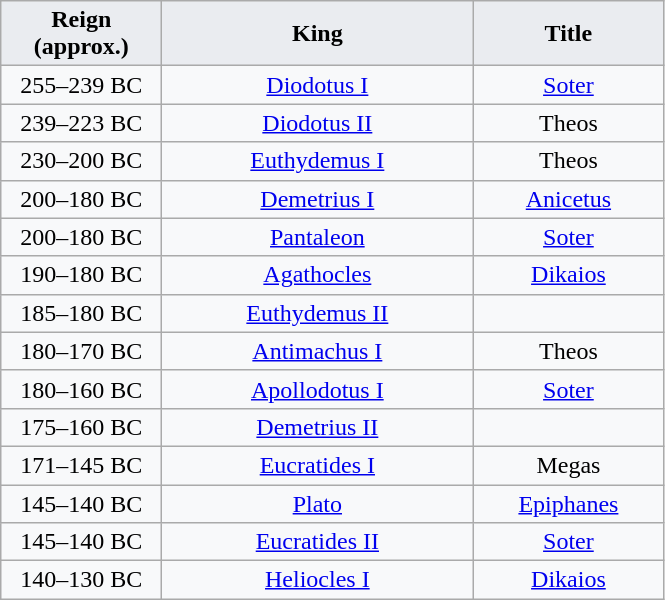<table class=wikitable style="text-align: center; border: none; background: #F8F9FA;">
<tr>
<th style="background: #EAECF0;">Reign (approx.)</th>
<th style="background: #EAECF0;">King</th>
<th style="background: #EAECF0;">Title</th>
</tr>
<tr>
<td style="width: 100px;">255–239 BC</td>
<td style="width: 200px;"><a href='#'>Diodotus I</a></td>
<td style="width: 120px;"><a href='#'>Soter</a></td>
</tr>
<tr>
<td>239–223 BC</td>
<td><a href='#'>Diodotus II</a></td>
<td>Theos</td>
</tr>
<tr>
<td>230–200 BC</td>
<td><a href='#'>Euthydemus I</a></td>
<td>Theos</td>
</tr>
<tr>
<td>200–180 BC</td>
<td><a href='#'>Demetrius I</a></td>
<td><a href='#'>Anicetus</a></td>
</tr>
<tr>
<td>200–180 BC</td>
<td><a href='#'>Pantaleon</a></td>
<td><a href='#'>Soter</a></td>
</tr>
<tr>
<td>190–180 BC</td>
<td><a href='#'>Agathocles</a></td>
<td><a href='#'>Dikaios</a></td>
</tr>
<tr>
<td>185–180 BC</td>
<td><a href='#'>Euthydemus II</a></td>
<td></td>
</tr>
<tr>
<td>180–170 BC</td>
<td><a href='#'>Antimachus I</a></td>
<td>Theos</td>
</tr>
<tr>
<td>180–160 BC</td>
<td><a href='#'>Apollodotus I</a></td>
<td><a href='#'>Soter</a></td>
</tr>
<tr>
<td>175–160 BC</td>
<td><a href='#'>Demetrius II</a></td>
<td></td>
</tr>
<tr>
<td>171–145 BC</td>
<td><a href='#'>Eucratides I</a></td>
<td>Megas</td>
</tr>
<tr>
<td>145–140 BC</td>
<td><a href='#'>Plato</a></td>
<td><a href='#'>Epiphanes</a></td>
</tr>
<tr>
<td>145–140 BC</td>
<td><a href='#'>Eucratides II</a></td>
<td><a href='#'>Soter</a></td>
</tr>
<tr>
<td>140–130 BC</td>
<td><a href='#'>Heliocles I</a></td>
<td><a href='#'>Dikaios</a></td>
</tr>
</table>
